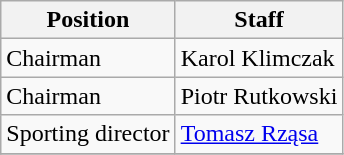<table class="wikitable">
<tr>
<th>Position</th>
<th>Staff</th>
</tr>
<tr>
<td>Chairman</td>
<td> Karol Klimczak</td>
</tr>
<tr>
<td>Chairman</td>
<td> Piotr Rutkowski</td>
</tr>
<tr>
<td>Sporting director</td>
<td> <a href='#'>Tomasz Rząsa</a></td>
</tr>
<tr>
</tr>
</table>
